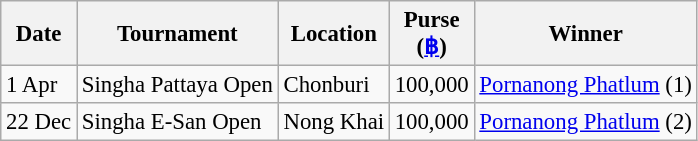<table class="wikitable" style="font-size:95%">
<tr>
<th>Date</th>
<th>Tournament</th>
<th>Location</th>
<th>Purse<br>(<a href='#'>฿</a>)</th>
<th>Winner</th>
</tr>
<tr>
<td>1 Apr</td>
<td>Singha Pattaya Open</td>
<td>Chonburi</td>
<td align=right>100,000</td>
<td> <a href='#'>Pornanong Phatlum</a> (1)</td>
</tr>
<tr>
<td>22 Dec</td>
<td>Singha E-San Open</td>
<td>Nong Khai</td>
<td align=right>100,000</td>
<td> <a href='#'>Pornanong Phatlum</a> (2)</td>
</tr>
</table>
